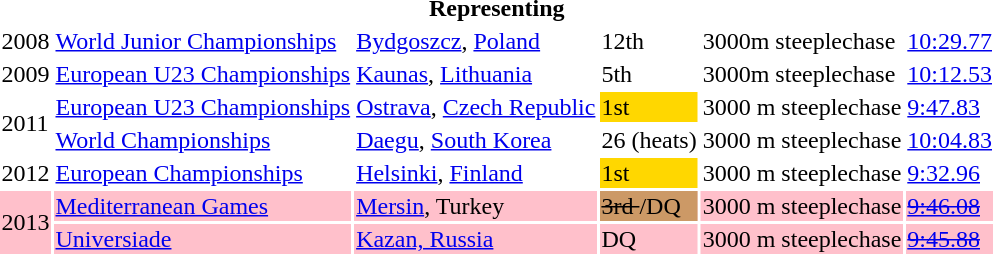<table>
<tr>
<th colspan="6">Representing </th>
</tr>
<tr>
<td>2008</td>
<td><a href='#'>World Junior Championships</a></td>
<td><a href='#'>Bydgoszcz</a>, <a href='#'>Poland</a></td>
<td>12th</td>
<td>3000m steeplechase</td>
<td><a href='#'>10:29.77</a></td>
</tr>
<tr>
<td>2009</td>
<td><a href='#'>European U23 Championships</a></td>
<td><a href='#'>Kaunas</a>, <a href='#'>Lithuania</a></td>
<td>5th</td>
<td>3000m steeplechase</td>
<td><a href='#'>10:12.53</a></td>
</tr>
<tr>
<td rowspan=2>2011</td>
<td><a href='#'>European U23 Championships</a></td>
<td><a href='#'>Ostrava</a>, <a href='#'>Czech Republic</a></td>
<td bgcolor=gold>1st</td>
<td>3000 m steeplechase</td>
<td><a href='#'>9:47.83</a></td>
</tr>
<tr>
<td><a href='#'>World Championships</a></td>
<td><a href='#'>Daegu</a>, <a href='#'>South Korea</a></td>
<td>26 (heats)</td>
<td>3000 m steeplechase</td>
<td><a href='#'>10:04.83</a></td>
</tr>
<tr>
<td>2012</td>
<td><a href='#'>European Championships</a></td>
<td><a href='#'>Helsinki</a>, <a href='#'>Finland</a></td>
<td bgcolor=gold>1st</td>
<td>3000 m steeplechase</td>
<td><a href='#'>9:32.96</a></td>
</tr>
<tr bgcolor=pink>
<td rowspan="2">2013</td>
<td><a href='#'>Mediterranean Games</a></td>
<td><a href='#'>Mersin</a>, Turkey</td>
<td bgcolor=cc9966><del>3rd </del>/DQ</td>
<td>3000 m steeplechase</td>
<td><a href='#'><del>9:46.08 </del></a></td>
</tr>
<tr bgcolor=pink>
<td><a href='#'>Universiade</a></td>
<td><a href='#'>Kazan, Russia</a></td>
<td>DQ</td>
<td>3000 m steeplechase</td>
<td><a href='#'><del>9:45.88 </del></a></td>
</tr>
</table>
